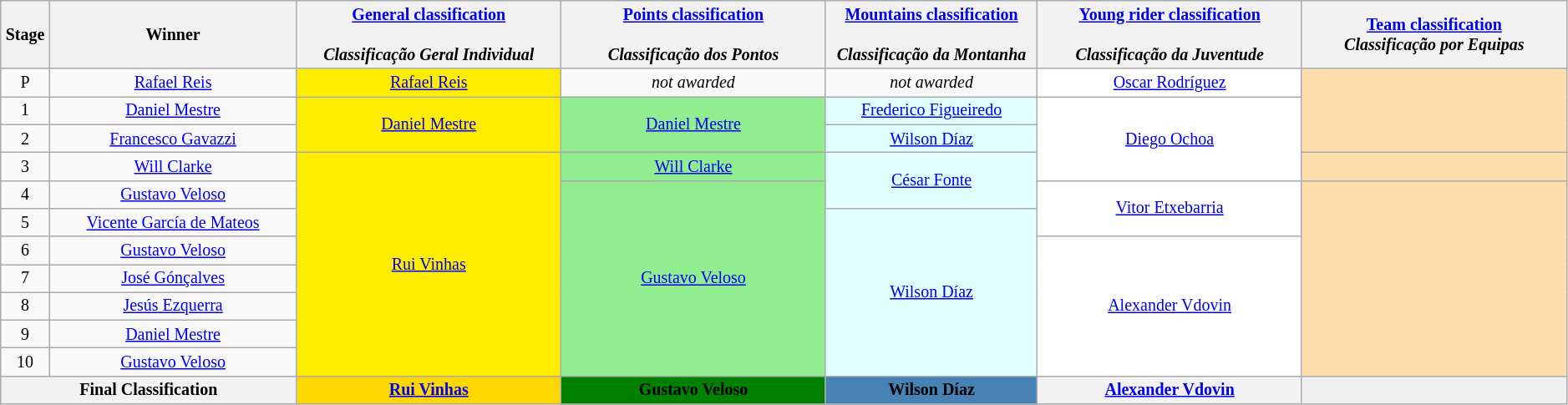<table class="wikitable" style="text-align: center; font-size:smaller;">
<tr>
<th style="width:1%;">Stage</th>
<th style="width:14%;">Winner</th>
<th style="width:12%;"><a href='#'>General classification</a><br><br><em>Classificação Geral Individual</em></th>
<th style="width:12%;"><a href='#'>Points classification</a><br><br><em>Classificação dos Pontos</em></th>
<th style="width:12%;"><a href='#'>Mountains classification</a><br><br><em>Classificação da Montanha</em></th>
<th style="width:12%;"><a href='#'>Young rider classification</a><br><br><em>Classificação da Juventude</em></th>
<th style="width:12%;"><a href='#'>Team classification</a><br><em>Classificação por Equipas</em></th>
</tr>
<tr>
<td>P</td>
<td><a href='#'>Rafael Reis</a></td>
<td style="background:#FFED00"><a href='#'>Rafael Reis</a></td>
<td><em>not awarded</em></td>
<td><em>not awarded</em></td>
<td style="background:White"><a href='#'>Oscar Rodríguez</a></td>
<td style="background:navajowhite" rowspan = "3"></td>
</tr>
<tr>
<td>1</td>
<td><a href='#'>Daniel Mestre</a></td>
<td style="background:#FFED00" rowspan="2"><a href='#'>Daniel Mestre</a></td>
<td style="background:lightgreen" rowspan="2"><a href='#'>Daniel Mestre</a></td>
<td style="background:LightCyan"><a href='#'>Frederico Figueiredo</a></td>
<td style="background:White" rowspan="3"><a href='#'>Diego Ochoa</a></td>
</tr>
<tr>
<td>2</td>
<td><a href='#'>Francesco Gavazzi</a></td>
<td style="background:LightCyan"><a href='#'>Wilson Díaz</a></td>
</tr>
<tr>
<td>3</td>
<td><a href='#'>Will Clarke</a></td>
<td style="background:#FFED00" rowspan="8"><a href='#'>Rui Vinhas</a></td>
<td style="background:lightgreen"><a href='#'>Will Clarke</a></td>
<td style="background:lightcyan" rowspan="2"><a href='#'>César Fonte</a></td>
<td style="background:navajowhite"></td>
</tr>
<tr>
<td>4</td>
<td><a href='#'>Gustavo Veloso</a></td>
<td style="background:lightgreen" rowspan="7"><a href='#'>Gustavo Veloso</a></td>
<td style="background:white" rowspan="2"><a href='#'>Vitor Etxebarria</a></td>
<td style="background:navajowhite" rowspan="7"></td>
</tr>
<tr>
<td>5</td>
<td><a href='#'>Vicente García de Mateos</a></td>
<td style="background:lightcyan" rowspan="6"><a href='#'>Wilson Díaz</a></td>
</tr>
<tr>
<td>6</td>
<td><a href='#'>Gustavo Veloso</a></td>
<td style="background:white" rowspan="5"><a href='#'>Alexander Vdovin</a></td>
</tr>
<tr>
<td>7</td>
<td><a href='#'>José Gónçalves</a></td>
</tr>
<tr>
<td>8</td>
<td><a href='#'>Jesús Ezquerra</a></td>
</tr>
<tr>
<td>9</td>
<td><a href='#'>Daniel Mestre</a></td>
</tr>
<tr>
<td>10</td>
<td><a href='#'>Gustavo Veloso</a></td>
</tr>
<tr>
<th colspan=2><strong>Final Classification</strong></th>
<th style="background:gold; width:15%;"><a href='#'>Rui Vinhas</a></th>
<th style="background:green; width:15%;">Gustavo Veloso</th>
<th style="background:steelblue;">Wilson Díaz</th>
<th style="background:offwhite; width:15%;"><a href='#'>Alexander Vdovin</a></th>
<th style="background:#efefef; width:15%;"></th>
</tr>
</table>
